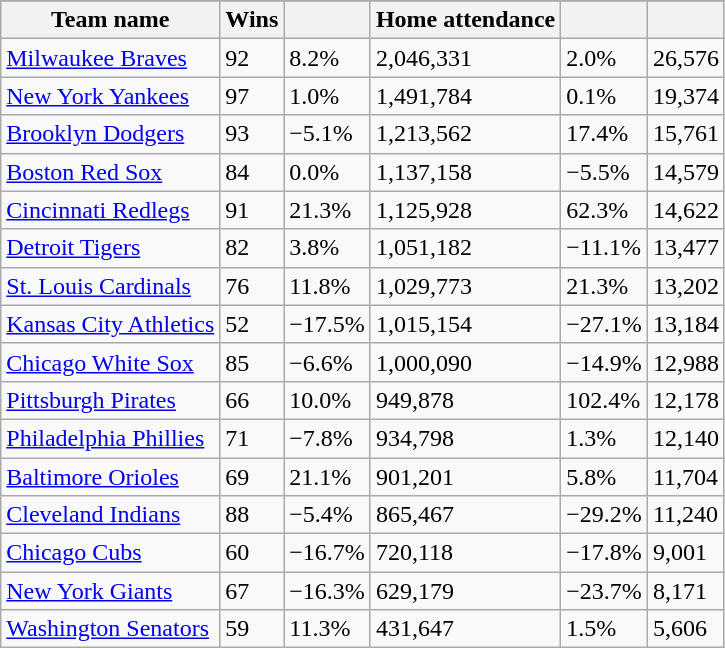<table class="wikitable sortable">
<tr style="text-align:center; font-size:larger;">
</tr>
<tr>
<th>Team name</th>
<th>Wins</th>
<th></th>
<th>Home attendance</th>
<th></th>
<th></th>
</tr>
<tr>
<td><a href='#'>Milwaukee Braves</a></td>
<td>92</td>
<td>8.2%</td>
<td>2,046,331</td>
<td>2.0%</td>
<td>26,576</td>
</tr>
<tr>
<td><a href='#'>New York Yankees</a></td>
<td>97</td>
<td>1.0%</td>
<td>1,491,784</td>
<td>0.1%</td>
<td>19,374</td>
</tr>
<tr>
<td><a href='#'>Brooklyn Dodgers</a></td>
<td>93</td>
<td>−5.1%</td>
<td>1,213,562</td>
<td>17.4%</td>
<td>15,761</td>
</tr>
<tr>
<td><a href='#'>Boston Red Sox</a></td>
<td>84</td>
<td>0.0%</td>
<td>1,137,158</td>
<td>−5.5%</td>
<td>14,579</td>
</tr>
<tr>
<td><a href='#'>Cincinnati Redlegs</a></td>
<td>91</td>
<td>21.3%</td>
<td>1,125,928</td>
<td>62.3%</td>
<td>14,622</td>
</tr>
<tr>
<td><a href='#'>Detroit Tigers</a></td>
<td>82</td>
<td>3.8%</td>
<td>1,051,182</td>
<td>−11.1%</td>
<td>13,477</td>
</tr>
<tr>
<td><a href='#'>St. Louis Cardinals</a></td>
<td>76</td>
<td>11.8%</td>
<td>1,029,773</td>
<td>21.3%</td>
<td>13,202</td>
</tr>
<tr>
<td><a href='#'>Kansas City Athletics</a></td>
<td>52</td>
<td>−17.5%</td>
<td>1,015,154</td>
<td>−27.1%</td>
<td>13,184</td>
</tr>
<tr>
<td><a href='#'>Chicago White Sox</a></td>
<td>85</td>
<td>−6.6%</td>
<td>1,000,090</td>
<td>−14.9%</td>
<td>12,988</td>
</tr>
<tr>
<td><a href='#'>Pittsburgh Pirates</a></td>
<td>66</td>
<td>10.0%</td>
<td>949,878</td>
<td>102.4%</td>
<td>12,178</td>
</tr>
<tr>
<td><a href='#'>Philadelphia Phillies</a></td>
<td>71</td>
<td>−7.8%</td>
<td>934,798</td>
<td>1.3%</td>
<td>12,140</td>
</tr>
<tr>
<td><a href='#'>Baltimore Orioles</a></td>
<td>69</td>
<td>21.1%</td>
<td>901,201</td>
<td>5.8%</td>
<td>11,704</td>
</tr>
<tr>
<td><a href='#'>Cleveland Indians</a></td>
<td>88</td>
<td>−5.4%</td>
<td>865,467</td>
<td>−29.2%</td>
<td>11,240</td>
</tr>
<tr>
<td><a href='#'>Chicago Cubs</a></td>
<td>60</td>
<td>−16.7%</td>
<td>720,118</td>
<td>−17.8%</td>
<td>9,001</td>
</tr>
<tr>
<td><a href='#'>New York Giants</a></td>
<td>67</td>
<td>−16.3%</td>
<td>629,179</td>
<td>−23.7%</td>
<td>8,171</td>
</tr>
<tr>
<td><a href='#'>Washington Senators</a></td>
<td>59</td>
<td>11.3%</td>
<td>431,647</td>
<td>1.5%</td>
<td>5,606</td>
</tr>
</table>
